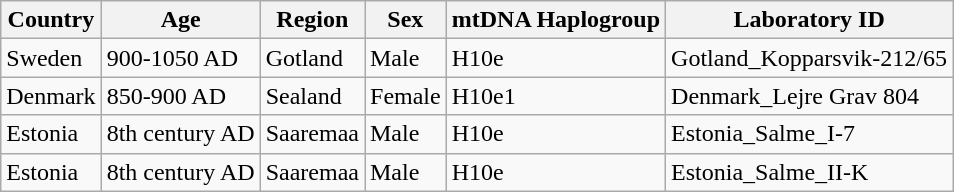<table class="wikitable">
<tr>
<th>Country</th>
<th>Age</th>
<th>Region</th>
<th>Sex</th>
<th>mtDNA Haplogroup</th>
<th>Laboratory ID</th>
</tr>
<tr>
<td>Sweden</td>
<td>900-1050 AD</td>
<td>Gotland</td>
<td>Male</td>
<td>H10e</td>
<td>Gotland_Kopparsvik-212/65</td>
</tr>
<tr>
<td>Denmark</td>
<td>850-900 AD</td>
<td>Sealand</td>
<td>Female</td>
<td>H10e1</td>
<td>Denmark_Lejre Grav 804</td>
</tr>
<tr>
<td>Estonia</td>
<td>8th century AD</td>
<td>Saaremaa</td>
<td>Male</td>
<td>H10e</td>
<td>Estonia_Salme_I-7</td>
</tr>
<tr>
<td>Estonia</td>
<td>8th century AD</td>
<td>Saaremaa</td>
<td>Male</td>
<td>H10e</td>
<td>Estonia_Salme_II-K</td>
</tr>
</table>
